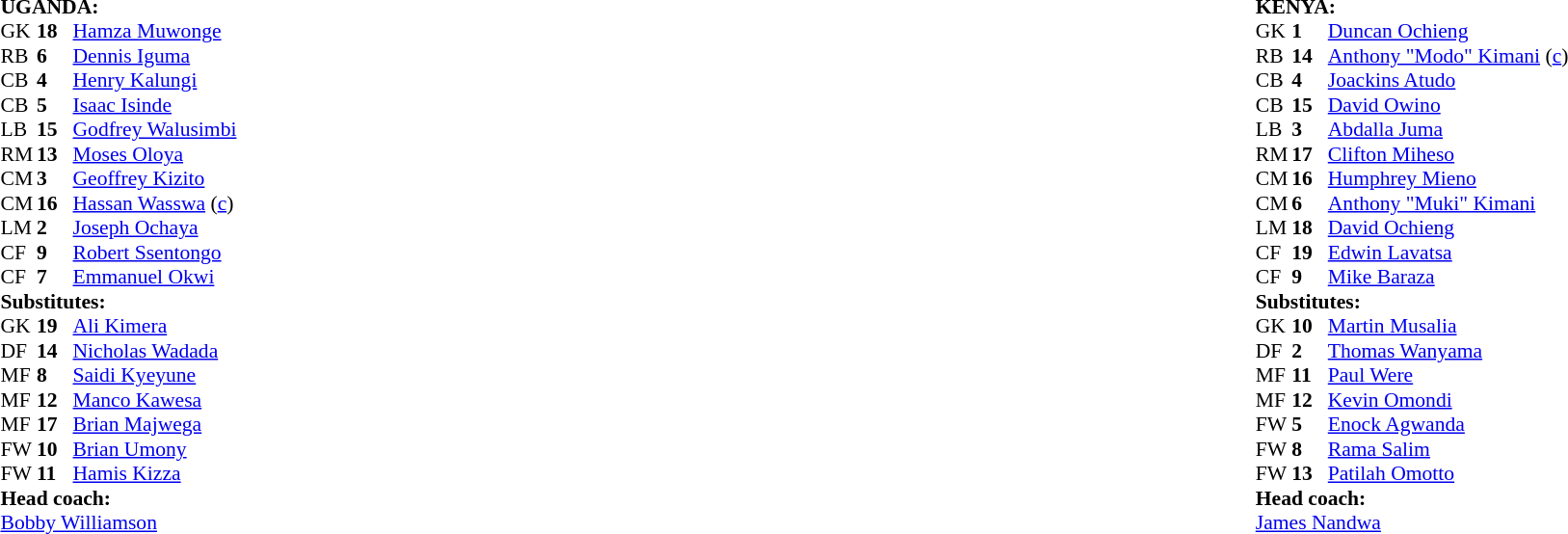<table style="width:100%">
<tr>
<td style="vertical-align:top;width:45%"><br><table style="font-size: 90%;" cellspacing="0" cellpadding="0">
<tr>
<td colspan=4><br><strong>UGANDA:</strong></td>
</tr>
<tr>
<th style="width:25px"></th>
<th style="width:25px"></th>
</tr>
<tr>
<td>GK</td>
<td style="font-weight:bold">18</td>
<td><a href='#'>Hamza Muwonge</a></td>
<td></td>
<td></td>
</tr>
<tr>
<td>RB</td>
<td style="font-weight:bold">6</td>
<td><a href='#'>Dennis Iguma</a></td>
<td></td>
<td></td>
</tr>
<tr>
<td>CB</td>
<td style="font-weight:bold">4</td>
<td><a href='#'>Henry Kalungi</a></td>
<td></td>
<td></td>
</tr>
<tr>
<td>CB</td>
<td style="font-weight:bold">5</td>
<td><a href='#'>Isaac Isinde</a></td>
<td></td>
<td></td>
</tr>
<tr>
<td>LB</td>
<td style="font-weight:bold">15</td>
<td><a href='#'>Godfrey Walusimbi</a></td>
<td></td>
<td></td>
</tr>
<tr>
<td>RM</td>
<td style="font-weight:bold">13</td>
<td><a href='#'>Moses Oloya</a></td>
<td></td>
<td></td>
</tr>
<tr>
<td>CM</td>
<td style="font-weight:bold">3</td>
<td><a href='#'>Geoffrey Kizito</a></td>
<td></td>
<td></td>
</tr>
<tr>
<td>CM</td>
<td style="font-weight:bold">16</td>
<td><a href='#'>Hassan Wasswa</a> (<a href='#'>c</a>)</td>
<td></td>
<td></td>
</tr>
<tr>
<td>LM</td>
<td style="font-weight:bold">2</td>
<td><a href='#'>Joseph Ochaya</a></td>
<td></td>
<td></td>
</tr>
<tr>
<td>CF</td>
<td style="font-weight:bold">9</td>
<td><a href='#'>Robert Ssentongo</a></td>
<td></td>
<td></td>
</tr>
<tr>
<td>CF</td>
<td style="font-weight:bold">7</td>
<td><a href='#'>Emmanuel Okwi</a></td>
<td></td>
<td></td>
</tr>
<tr>
<td colspan=3><strong>Substitutes:</strong></td>
</tr>
<tr>
<td>GK</td>
<td style="font-weight:bold">19</td>
<td><a href='#'>Ali Kimera</a></td>
<td></td>
<td></td>
</tr>
<tr>
<td>DF</td>
<td style="font-weight:bold">14</td>
<td><a href='#'>Nicholas Wadada</a></td>
<td></td>
<td></td>
</tr>
<tr>
<td>MF</td>
<td style="font-weight:bold">8</td>
<td><a href='#'>Saidi Kyeyune</a></td>
<td></td>
<td></td>
</tr>
<tr>
<td>MF</td>
<td style="font-weight:bold">12</td>
<td><a href='#'>Manco Kawesa</a></td>
<td></td>
<td></td>
</tr>
<tr>
<td>MF</td>
<td style="font-weight:bold">17</td>
<td><a href='#'>Brian Majwega</a></td>
<td></td>
<td></td>
</tr>
<tr>
<td>FW</td>
<td style="font-weight:bold">10</td>
<td><a href='#'>Brian Umony</a></td>
<td></td>
<td></td>
</tr>
<tr>
<td>FW</td>
<td style="font-weight:bold">11</td>
<td><a href='#'>Hamis Kizza</a></td>
<td></td>
<td></td>
</tr>
<tr>
<td colspan=3><strong>Head coach:</strong></td>
</tr>
<tr>
<td colspan=3> <a href='#'>Bobby Williamson</a></td>
<td></td>
</tr>
</table>
</td>
<td style="vertical-align:top;"></td>
<td style="vertical-align:top;width:45%"><br><table style="font-size: 90%; margin: auto;" cellspacing="0" cellpadding="0">
<tr>
<td colspan=4><br><strong>KENYA:</strong></td>
</tr>
<tr>
<th style="width:25px"></th>
<th style="width:25px"></th>
</tr>
<tr>
<td>GK</td>
<td style="font-weight:bold">1</td>
<td><a href='#'>Duncan Ochieng</a></td>
<td></td>
<td></td>
</tr>
<tr>
<td>RB</td>
<td style="font-weight:bold">14</td>
<td><a href='#'>Anthony "Modo" Kimani</a> (<a href='#'>c</a>)</td>
<td></td>
<td></td>
</tr>
<tr>
<td>CB</td>
<td style="font-weight:bold">4</td>
<td><a href='#'>Joackins Atudo</a></td>
<td></td>
<td></td>
</tr>
<tr>
<td>CB</td>
<td style="font-weight:bold">15</td>
<td><a href='#'>David Owino</a></td>
<td></td>
<td></td>
</tr>
<tr>
<td>LB</td>
<td style="font-weight:bold">3</td>
<td><a href='#'>Abdalla Juma</a></td>
<td></td>
<td></td>
</tr>
<tr>
<td>RM</td>
<td style="font-weight:bold">17</td>
<td><a href='#'>Clifton Miheso</a></td>
<td></td>
<td></td>
</tr>
<tr>
<td>CM</td>
<td style="font-weight:bold">16</td>
<td><a href='#'>Humphrey Mieno</a></td>
<td></td>
<td></td>
</tr>
<tr>
<td>CM</td>
<td style="font-weight:bold">6</td>
<td><a href='#'>Anthony "Muki" Kimani</a></td>
<td></td>
<td></td>
</tr>
<tr>
<td>LM</td>
<td style="font-weight:bold">18</td>
<td><a href='#'>David Ochieng</a></td>
<td></td>
<td></td>
</tr>
<tr>
<td>CF</td>
<td style="font-weight:bold">19</td>
<td><a href='#'>Edwin Lavatsa</a></td>
<td></td>
<td></td>
</tr>
<tr>
<td>CF</td>
<td style="font-weight:bold">9</td>
<td><a href='#'>Mike Baraza</a></td>
<td></td>
<td></td>
</tr>
<tr>
<td colspan=3><strong>Substitutes:</strong></td>
</tr>
<tr>
<td>GK</td>
<td style="font-weight:bold">10</td>
<td><a href='#'>Martin Musalia</a></td>
<td></td>
<td></td>
</tr>
<tr>
<td>DF</td>
<td style="font-weight:bold">2</td>
<td><a href='#'>Thomas Wanyama</a></td>
<td></td>
<td></td>
</tr>
<tr>
<td>MF</td>
<td style="font-weight:bold">11</td>
<td><a href='#'>Paul Were</a></td>
<td></td>
<td></td>
</tr>
<tr>
<td>MF</td>
<td style="font-weight:bold">12</td>
<td><a href='#'>Kevin Omondi</a></td>
<td></td>
<td> </td>
</tr>
<tr>
<td>FW</td>
<td style="font-weight:bold">5</td>
<td><a href='#'>Enock Agwanda</a></td>
<td></td>
<td></td>
</tr>
<tr>
<td>FW</td>
<td style="font-weight:bold">8</td>
<td><a href='#'>Rama Salim</a></td>
<td></td>
<td></td>
</tr>
<tr>
<td>FW</td>
<td style="font-weight:bold">13</td>
<td><a href='#'>Patilah Omotto</a></td>
<td></td>
<td></td>
</tr>
<tr>
<td colspan=3><strong>Head coach:</strong></td>
</tr>
<tr>
<td colspan=3> <a href='#'>James Nandwa</a></td>
<td></td>
</tr>
</table>
</td>
</tr>
</table>
